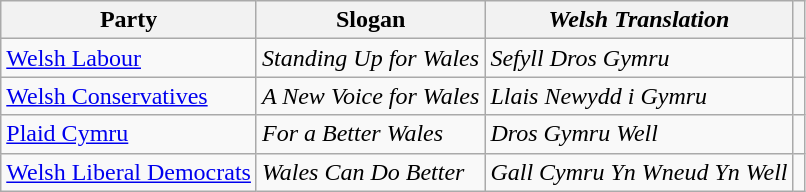<table class="wikitable">
<tr>
<th>Party</th>
<th>Slogan</th>
<th><em>Welsh Translation</em></th>
<th></th>
</tr>
<tr>
<td><a href='#'>Welsh Labour</a></td>
<td><em>Standing Up for Wales</em></td>
<td><em>Sefyll Dros Gymru</em></td>
<td></td>
</tr>
<tr>
<td><a href='#'>Welsh Conservatives</a></td>
<td><em>A New Voice for Wales</em></td>
<td><em>Llais Newydd i Gymru</em></td>
<td></td>
</tr>
<tr>
<td><a href='#'>Plaid Cymru</a></td>
<td><em>For a Better Wales</em></td>
<td><em>Dros Gymru Well</em></td>
<td></td>
</tr>
<tr>
<td><a href='#'>Welsh Liberal Democrats</a></td>
<td><em>Wales Can Do Better</em></td>
<td><em>Gall Cymru Yn Wneud Yn Well</em></td>
<td></td>
</tr>
</table>
